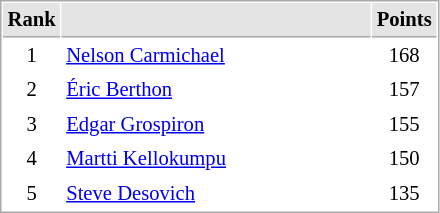<table cellspacing="1" cellpadding="3" style="border:1px solid #AAAAAA;font-size:86%">
<tr bgcolor="#E4E4E4">
<th style="border-bottom:1px solid #AAAAAA" width=10>Rank</th>
<th style="border-bottom:1px solid #AAAAAA" width=200></th>
<th style="border-bottom:1px solid #AAAAAA" width=20>Points</th>
</tr>
<tr>
<td align="center">1</td>
<td> <a href='#'>Nelson Carmichael</a></td>
<td align=center>168</td>
</tr>
<tr>
<td align="center">2</td>
<td> <a href='#'>Éric Berthon</a></td>
<td align=center>157</td>
</tr>
<tr>
<td align="center">3</td>
<td> <a href='#'>Edgar Grospiron</a></td>
<td align=center>155</td>
</tr>
<tr>
<td align="center">4</td>
<td> <a href='#'>Martti Kellokumpu</a></td>
<td align=center>150</td>
</tr>
<tr>
<td align="center">5</td>
<td> <a href='#'>Steve Desovich</a></td>
<td align=center>135</td>
</tr>
</table>
